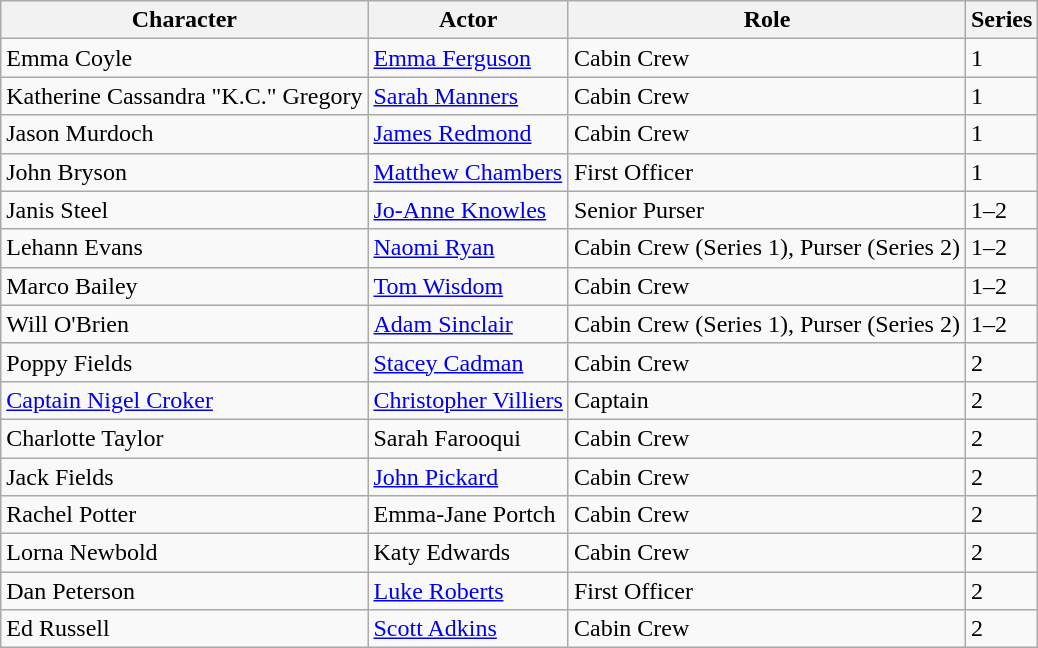<table class="wikitable" border="1">
<tr>
<th>Character</th>
<th>Actor</th>
<th>Role</th>
<th>Series</th>
</tr>
<tr>
<td>Emma Coyle</td>
<td><a href='#'>Emma Ferguson</a></td>
<td>Cabin Crew</td>
<td>1</td>
</tr>
<tr>
<td>Katherine Cassandra "K.C." Gregory</td>
<td><a href='#'>Sarah Manners</a></td>
<td>Cabin Crew</td>
<td>1</td>
</tr>
<tr>
<td>Jason Murdoch</td>
<td><a href='#'>James Redmond</a></td>
<td>Cabin Crew</td>
<td>1</td>
</tr>
<tr>
<td>John Bryson</td>
<td><a href='#'>Matthew Chambers</a></td>
<td>First Officer</td>
<td>1</td>
</tr>
<tr>
<td>Janis Steel</td>
<td><a href='#'>Jo-Anne Knowles</a></td>
<td>Senior Purser</td>
<td>1–2</td>
</tr>
<tr>
<td>Lehann Evans</td>
<td><a href='#'>Naomi Ryan</a></td>
<td>Cabin Crew (Series 1), Purser (Series 2)</td>
<td>1–2</td>
</tr>
<tr>
<td>Marco Bailey</td>
<td><a href='#'>Tom Wisdom</a></td>
<td>Cabin Crew</td>
<td>1–2</td>
</tr>
<tr>
<td>Will O'Brien</td>
<td><a href='#'>Adam Sinclair</a></td>
<td>Cabin Crew (Series 1), Purser (Series 2)</td>
<td>1–2</td>
</tr>
<tr>
<td>Poppy Fields</td>
<td><a href='#'>Stacey Cadman</a></td>
<td>Cabin Crew</td>
<td>2</td>
</tr>
<tr>
<td><a href='#'>Captain Nigel Croker</a></td>
<td><a href='#'>Christopher Villiers</a></td>
<td>Captain</td>
<td>2</td>
</tr>
<tr>
<td>Charlotte Taylor</td>
<td>Sarah Farooqui</td>
<td>Cabin Crew</td>
<td>2</td>
</tr>
<tr>
<td>Jack Fields</td>
<td><a href='#'>John Pickard</a></td>
<td>Cabin Crew</td>
<td>2</td>
</tr>
<tr>
<td>Rachel Potter</td>
<td>Emma-Jane Portch</td>
<td>Cabin Crew</td>
<td>2</td>
</tr>
<tr>
<td>Lorna Newbold</td>
<td>Katy Edwards</td>
<td>Cabin Crew</td>
<td>2</td>
</tr>
<tr>
<td>Dan Peterson</td>
<td><a href='#'>Luke Roberts</a></td>
<td>First Officer</td>
<td>2</td>
</tr>
<tr>
<td>Ed Russell</td>
<td><a href='#'>Scott Adkins</a></td>
<td>Cabin Crew</td>
<td>2</td>
</tr>
</table>
